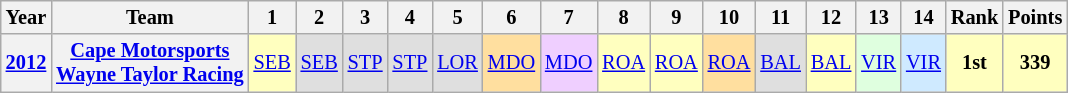<table class="wikitable" style="text-align:center; font-size:85%">
<tr>
<th>Year</th>
<th>Team</th>
<th>1</th>
<th>2</th>
<th>3</th>
<th>4</th>
<th>5</th>
<th>6</th>
<th>7</th>
<th>8</th>
<th>9</th>
<th>10</th>
<th>11</th>
<th>12</th>
<th>13</th>
<th>14</th>
<th>Rank</th>
<th>Points</th>
</tr>
<tr>
<th><a href='#'>2012</a></th>
<th nowrap><a href='#'>Cape Motorsports</a><br><a href='#'>Wayne Taylor Racing</a></th>
<td style=background:#FFFFBF><a href='#'>SEB</a><br></td>
<td style=background:#DFDFDF><a href='#'>SEB</a><br></td>
<td style=background:#DFDFDF><a href='#'>STP</a><br></td>
<td style=background:#DFDFDF><a href='#'>STP</a><br></td>
<td style=background:#DFDFDF><a href='#'>LOR</a><br></td>
<td style=background:#FFDF9F><a href='#'>MDO</a><br></td>
<td style=background:#EFCFFF><a href='#'>MDO</a><br></td>
<td style=background:#FFFFBF><a href='#'>ROA</a><br></td>
<td style=background:#FFFFBF><a href='#'>ROA</a><br></td>
<td style=background:#FFDF9F><a href='#'>ROA</a><br></td>
<td style=background:#DFDFDF><a href='#'>BAL</a><br></td>
<td style=background:#FFFFBF><a href='#'>BAL</a><br></td>
<td style=background:#DFFFDF><a href='#'>VIR</a><br></td>
<td style=background:#CFEAFF><a href='#'>VIR</a><br></td>
<td style=background:#FFFFBF><strong>1st</strong></td>
<td style=background:#FFFFBF><strong>339</strong></td>
</tr>
</table>
